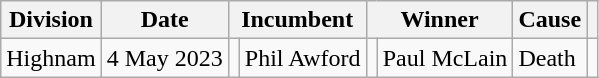<table class="wikitable">
<tr>
<th>Division</th>
<th>Date</th>
<th colspan="2">Incumbent</th>
<th colspan="2">Winner</th>
<th>Cause</th>
<th></th>
</tr>
<tr>
<td>Highnam</td>
<td>4 May 2023</td>
<td></td>
<td>Phil Awford</td>
<td></td>
<td>Paul McLain</td>
<td>Death</td>
<td></td>
</tr>
</table>
